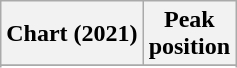<table class="wikitable sortable plainrowheaders" style="text-align:center">
<tr>
<th scope="col">Chart (2021)</th>
<th scope="col">Peak<br>position</th>
</tr>
<tr>
</tr>
<tr>
</tr>
<tr>
</tr>
</table>
